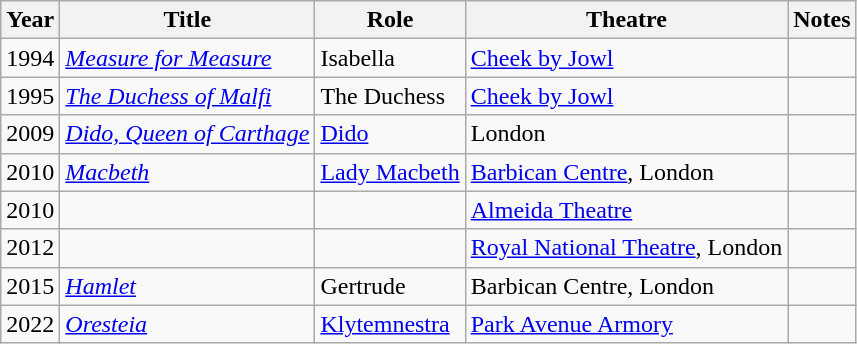<table class="wikitable sortable">
<tr>
<th>Year</th>
<th>Title</th>
<th>Role</th>
<th>Theatre</th>
<th class="unsortable">Notes</th>
</tr>
<tr>
<td>1994</td>
<td><em><a href='#'>Measure for Measure</a></em></td>
<td>Isabella</td>
<td><a href='#'>Cheek by Jowl</a></td>
<td></td>
</tr>
<tr>
<td>1995</td>
<td><em><a href='#'>The Duchess of Malfi</a></em></td>
<td>The Duchess</td>
<td><a href='#'>Cheek by Jowl</a></td>
<td></td>
</tr>
<tr>
<td>2009</td>
<td><em><a href='#'>Dido, Queen of Carthage</a></em></td>
<td><a href='#'>Dido</a></td>
<td>London</td>
<td></td>
</tr>
<tr>
<td>2010</td>
<td><em><a href='#'>Macbeth</a></em></td>
<td><a href='#'>Lady Macbeth</a></td>
<td><a href='#'>Barbican Centre</a>, London</td>
<td></td>
</tr>
<tr>
<td>2010</td>
<td><em></em></td>
<td></td>
<td><a href='#'>Almeida Theatre</a></td>
<td></td>
</tr>
<tr>
<td>2012</td>
<td><em></em></td>
<td></td>
<td><a href='#'>Royal National Theatre</a>, London</td>
<td></td>
</tr>
<tr>
<td>2015</td>
<td><em><a href='#'>Hamlet</a></em></td>
<td>Gertrude</td>
<td>Barbican Centre, London</td>
<td></td>
</tr>
<tr>
<td>2022</td>
<td><em><a href='#'>Oresteia</a></em></td>
<td><a href='#'>Klytemnestra</a></td>
<td><a href='#'>Park Avenue Armory</a></td>
</tr>
</table>
